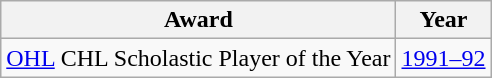<table class="wikitable">
<tr>
<th>Award</th>
<th>Year</th>
</tr>
<tr>
<td><a href='#'>OHL</a>  CHL Scholastic Player of the Year</td>
<td><a href='#'>1991–92</a></td>
</tr>
</table>
